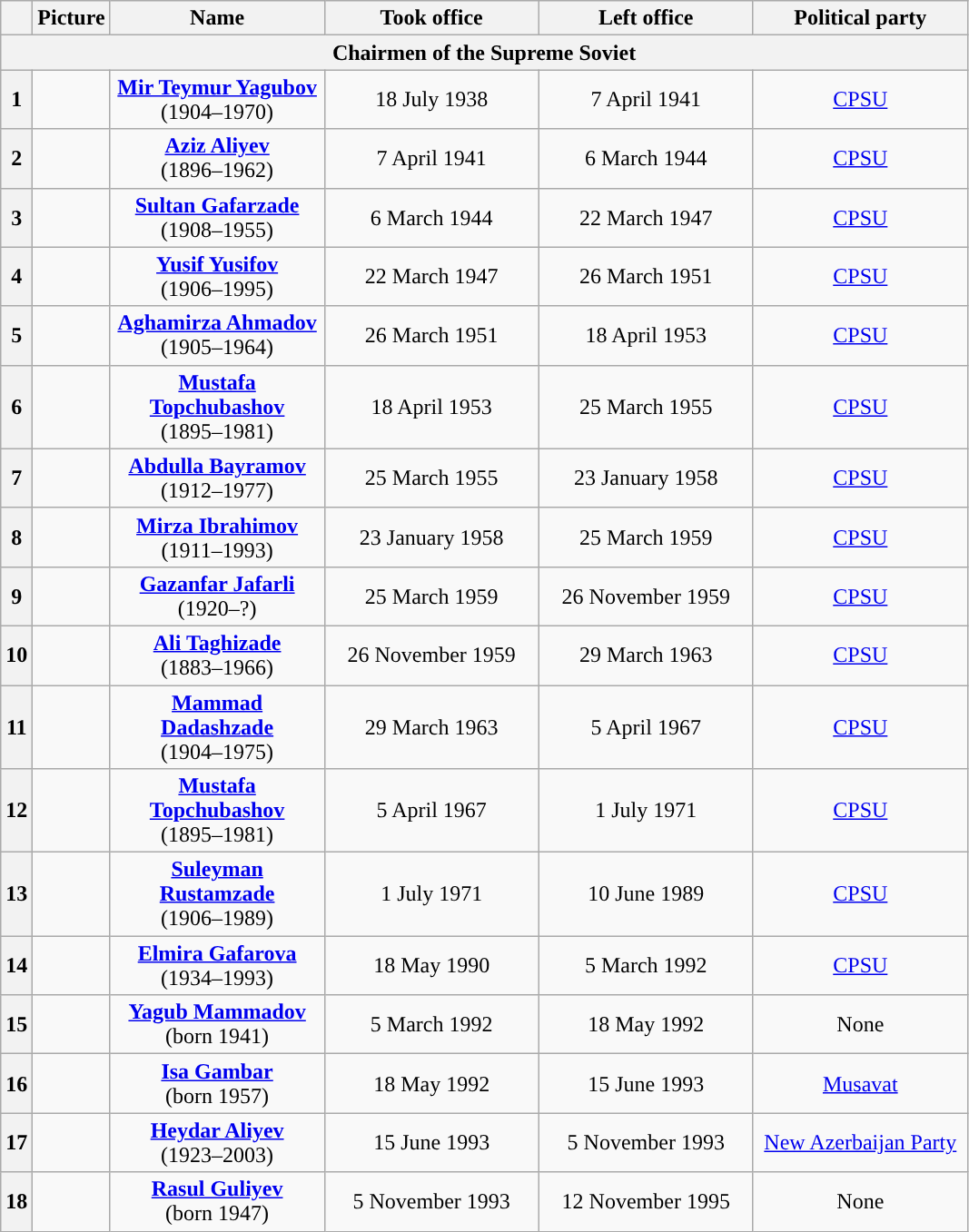<table class="wikitable" style="text-align:center">
<tr>
<th></th>
<th>Picture</th>
<th width="150">Name<br></th>
<th width="150">Took office</th>
<th width="150">Left office</th>
<th width="150">Political party</th>
</tr>
<tr>
<th colspan="6" align="center">Chairmen of the Supreme Soviet</th>
</tr>
<tr>
<th style="background:">1</th>
<td></td>
<td><strong><a href='#'>Mir Teymur Yagubov</a></strong><br>(1904–1970)</td>
<td>18 July 1938</td>
<td>7 April 1941</td>
<td><a href='#'>CPSU</a></td>
</tr>
<tr>
<th style="background:">2</th>
<td></td>
<td><strong><a href='#'>Aziz Aliyev</a></strong><br>(1896–1962)</td>
<td>7 April 1941</td>
<td>6 March 1944</td>
<td><a href='#'>CPSU</a></td>
</tr>
<tr>
<th style="background:">3</th>
<td></td>
<td><strong><a href='#'>Sultan Gafarzade</a></strong><br>(1908–1955)</td>
<td>6 March 1944</td>
<td>22 March 1947</td>
<td><a href='#'>CPSU</a></td>
</tr>
<tr>
<th style="background:">4</th>
<td></td>
<td><strong><a href='#'>Yusif Yusifov</a></strong><br>(1906–1995)</td>
<td>22 March 1947</td>
<td>26 March 1951</td>
<td><a href='#'>CPSU</a></td>
</tr>
<tr>
<th style="background:">5</th>
<td></td>
<td><strong><a href='#'>Aghamirza Ahmadov</a></strong><br>(1905–1964)</td>
<td>26 March 1951</td>
<td>18 April 1953</td>
<td><a href='#'>CPSU</a></td>
</tr>
<tr>
<th style="background:">6</th>
<td></td>
<td><strong><a href='#'>Mustafa Topchubashov</a></strong><br>(1895–1981)</td>
<td>18 April 1953</td>
<td>25 March 1955</td>
<td><a href='#'>CPSU</a></td>
</tr>
<tr>
<th style="background:">7</th>
<td></td>
<td><strong><a href='#'>Abdulla Bayramov</a></strong><br>(1912–1977)</td>
<td>25 March 1955</td>
<td>23 January 1958</td>
<td><a href='#'>CPSU</a></td>
</tr>
<tr>
<th style="background:">8</th>
<td></td>
<td><strong><a href='#'>Mirza Ibrahimov</a></strong><br>(1911–1993)</td>
<td>23 January 1958</td>
<td>25 March 1959</td>
<td><a href='#'>CPSU</a></td>
</tr>
<tr>
<th style="background:">9</th>
<td></td>
<td><strong><a href='#'>Gazanfar Jafarli</a></strong><br>(1920–?)</td>
<td>25 March 1959</td>
<td>26 November 1959</td>
<td><a href='#'>CPSU</a></td>
</tr>
<tr>
<th style="background:">10</th>
<td></td>
<td><strong><a href='#'>Ali Taghizade</a></strong><br>(1883–1966)</td>
<td>26 November 1959</td>
<td>29 March 1963</td>
<td><a href='#'>CPSU</a></td>
</tr>
<tr>
<th style="background:">11</th>
<td></td>
<td><strong><a href='#'>Mammad Dadashzade</a></strong><br>(1904–1975)</td>
<td>29 March 1963</td>
<td>5 April 1967</td>
<td><a href='#'>CPSU</a></td>
</tr>
<tr>
<th style="background:">12</th>
<td></td>
<td><strong><a href='#'>Mustafa Topchubashov</a></strong><br>(1895–1981)</td>
<td>5 April 1967</td>
<td>1 July 1971</td>
<td><a href='#'>CPSU</a></td>
</tr>
<tr>
<th style="background:">13</th>
<td></td>
<td><strong><a href='#'>Suleyman Rustamzade</a></strong><br>(1906–1989)</td>
<td>1 July 1971</td>
<td>10 June 1989</td>
<td><a href='#'>CPSU</a></td>
</tr>
<tr>
<th style="background:">14</th>
<td></td>
<td><strong><a href='#'>Elmira Gafarova</a></strong><br>(1934–1993)</td>
<td>18 May 1990</td>
<td>5 March 1992</td>
<td><a href='#'>CPSU</a></td>
</tr>
<tr>
<th style="background:">15</th>
<td></td>
<td><strong><a href='#'>Yagub Mammadov</a></strong><br>(born 1941)</td>
<td>5 March 1992</td>
<td>18 May 1992</td>
<td>None</td>
</tr>
<tr>
<th style="background:">16</th>
<td></td>
<td><strong><a href='#'>Isa Gambar</a></strong><br>(born 1957)</td>
<td>18 May 1992</td>
<td>15 June 1993</td>
<td><a href='#'>Musavat</a></td>
</tr>
<tr>
<th style="background:">17</th>
<td></td>
<td><strong><a href='#'>Heydar Aliyev</a></strong><br>(1923–2003)</td>
<td>15 June 1993</td>
<td>5 November 1993</td>
<td><a href='#'>New Azerbaijan Party</a></td>
</tr>
<tr>
<th style="background:">18</th>
<td></td>
<td><strong><a href='#'>Rasul Guliyev</a></strong><br>(born 1947)</td>
<td>5 November 1993</td>
<td>12 November 1995</td>
<td>None</td>
</tr>
</table>
